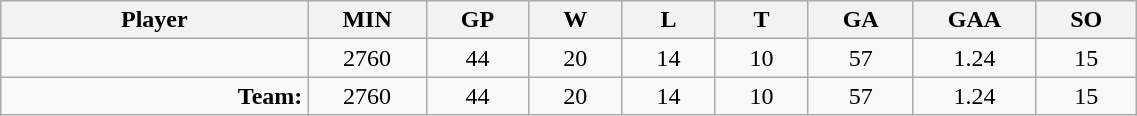<table class="wikitable sortable" width="60%">
<tr>
<th bgcolor="#DDDDFF" width="10%">Player</th>
<th width="3%" bgcolor="#DDDDFF" title="Minutes played">MIN</th>
<th width="3%" bgcolor="#DDDDFF" title="Games played in">GP</th>
<th width="3%" bgcolor="#DDDDFF" title="Games played in">W</th>
<th width="3%" bgcolor="#DDDDFF"title="Games played in">L</th>
<th width="3%" bgcolor="#DDDDFF" title="Ties">T</th>
<th width="3%" bgcolor="#DDDDFF" title="Goals against">GA</th>
<th width="3%" bgcolor="#DDDDFF" title="Goals against average">GAA</th>
<th width="3%" bgcolor="#DDDDFF"title="Shut-outs">SO</th>
</tr>
<tr align="center">
<td align="right"></td>
<td>2760</td>
<td>44</td>
<td>20</td>
<td>14</td>
<td>10</td>
<td>57</td>
<td>1.24</td>
<td>15</td>
</tr>
<tr align="center">
<td align="right"><strong>Team:</strong></td>
<td>2760</td>
<td>44</td>
<td>20</td>
<td>14</td>
<td>10</td>
<td>57</td>
<td>1.24</td>
<td>15</td>
</tr>
</table>
